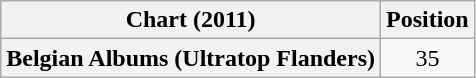<table class="wikitable plainrowheaders"  style="text-align:center">
<tr>
<th scope="col">Chart (2011)</th>
<th scope="col">Position</th>
</tr>
<tr>
<th scope="row">Belgian Albums (Ultratop Flanders)</th>
<td>35</td>
</tr>
</table>
